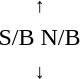<table style="text-align:center;">
<tr>
<td><small>  ↑ </small></td>
</tr>
<tr>
<td> <span>S/B N/B</span> </td>
</tr>
<tr>
<td><small> ↓  </small></td>
</tr>
</table>
